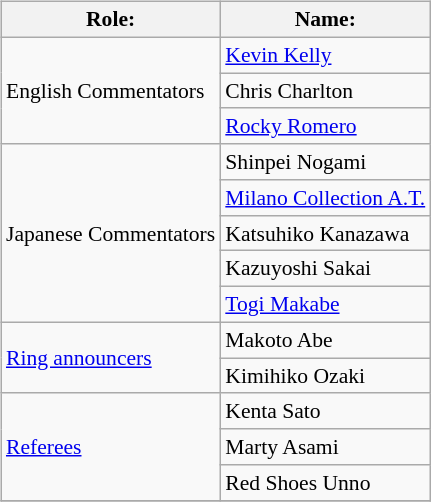<table class=wikitable style="font-size:90%; margin: 0.5em 0 0.5em 1em; float: right; clear: right;">
<tr>
<th>Role:</th>
<th>Name:</th>
</tr>
<tr>
<td rowspan="3">English Commentators</td>
<td><a href='#'>Kevin Kelly</a></td>
</tr>
<tr>
<td>Chris Charlton</td>
</tr>
<tr>
<td><a href='#'>Rocky Romero</a></td>
</tr>
<tr>
<td rowspan=5>Japanese Commentators</td>
<td>Shinpei Nogami</td>
</tr>
<tr>
<td><a href='#'>Milano Collection A.T.</a></td>
</tr>
<tr>
<td>Katsuhiko Kanazawa</td>
</tr>
<tr>
<td>Kazuyoshi Sakai</td>
</tr>
<tr>
<td><a href='#'>Togi Makabe</a></td>
</tr>
<tr>
<td rowspan=2><a href='#'>Ring announcers</a></td>
<td>Makoto Abe</td>
</tr>
<tr>
<td>Kimihiko Ozaki</td>
</tr>
<tr>
<td rowspan="3"><a href='#'>Referees</a></td>
<td>Kenta Sato</td>
</tr>
<tr>
<td>Marty Asami</td>
</tr>
<tr>
<td>Red Shoes Unno</td>
</tr>
<tr>
</tr>
</table>
